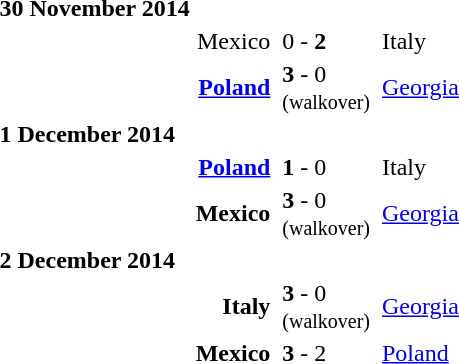<table>
<tr>
<td><strong>30 November 2014</strong></td>
</tr>
<tr>
<td></td>
<td align=right>Mexico</td>
<td></td>
<td>0 - <strong>2</strong></td>
<td></td>
<td>Italy</td>
</tr>
<tr>
<td></td>
<td align=right><strong><a href='#'>Poland</a></strong></td>
<td></td>
<td><strong>3</strong> - 0 <br><small>(walkover)</small></td>
<td></td>
<td><a href='#'>Georgia</a></td>
</tr>
<tr>
<td><strong>1 December 2014</strong></td>
</tr>
<tr>
<td></td>
<td align=right><strong><a href='#'>Poland</a></strong></td>
<td></td>
<td><strong>1</strong> - 0</td>
<td></td>
<td>Italy</td>
</tr>
<tr>
<td></td>
<td align=right><strong>Mexico</strong></td>
<td></td>
<td><strong>3</strong> - 0 <br><small>(walkover)</small></td>
<td></td>
<td><a href='#'>Georgia</a></td>
</tr>
<tr>
<td><strong>2 December 2014</strong></td>
</tr>
<tr>
<td></td>
<td align=right><strong>Italy</strong></td>
<td></td>
<td><strong>3</strong> - 0 <br><small>(walkover)</small></td>
<td></td>
<td><a href='#'>Georgia</a></td>
</tr>
<tr>
<td></td>
<td align=right><strong>Mexico</strong></td>
<td></td>
<td><strong>3</strong> - 2</td>
<td></td>
<td><a href='#'>Poland</a></td>
</tr>
</table>
